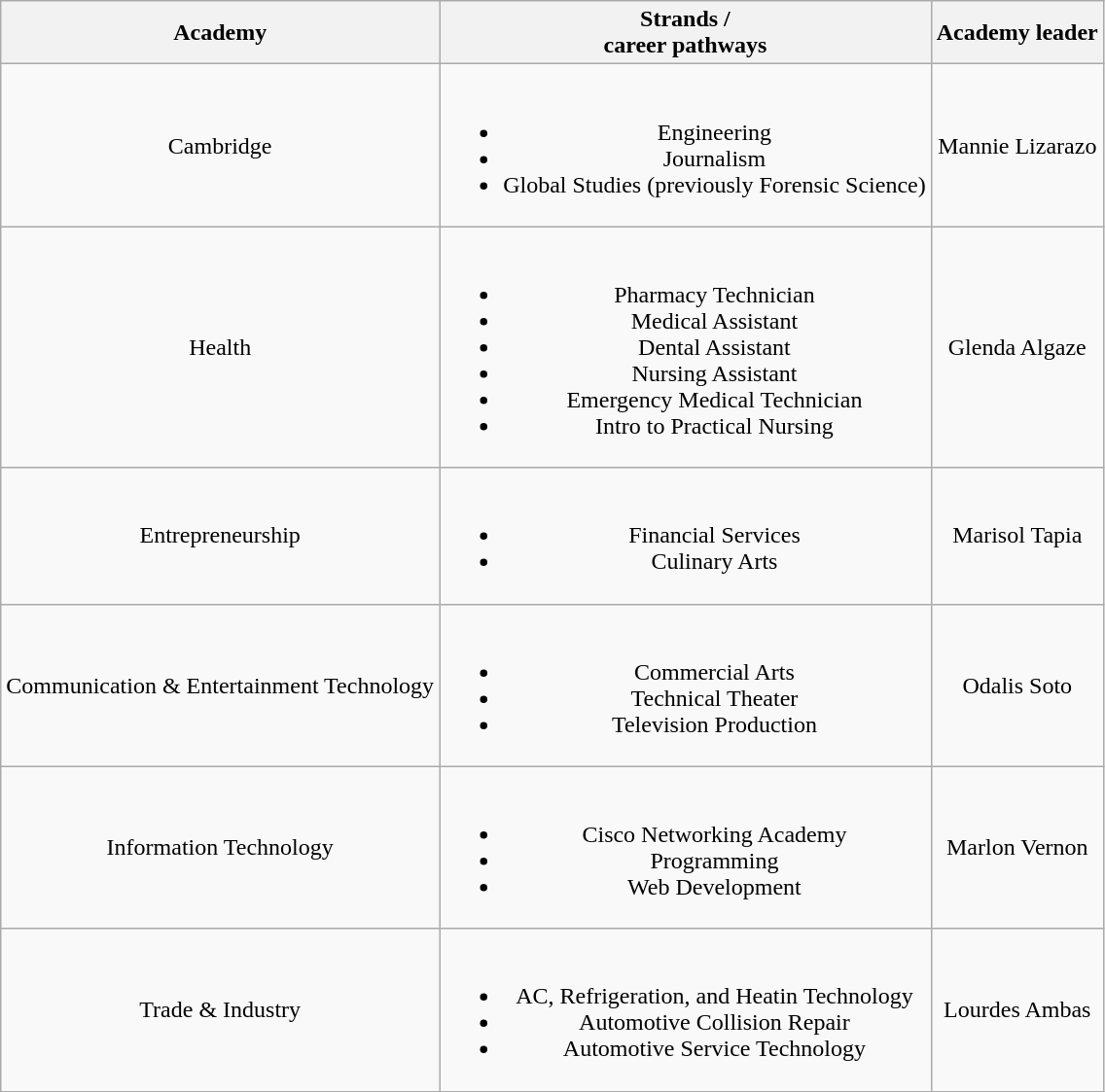<table class="wikitable sortable" style="text-align: center;">
<tr>
<th>Academy</th>
<th>Strands / <br>career pathways</th>
<th>Academy leader</th>
</tr>
<tr>
<td>Cambridge</td>
<td><br><ul><li>Engineering</li><li>Journalism</li><li>Global Studies (previously Forensic Science)</li></ul></td>
<td>Mannie Lizarazo</td>
</tr>
<tr>
<td>Health</td>
<td><br><ul><li>Pharmacy Technician</li><li>Medical Assistant</li><li>Dental Assistant</li><li>Nursing Assistant</li><li>Emergency Medical Technician</li><li>Intro to Practical Nursing</li></ul></td>
<td>Glenda Algaze</td>
</tr>
<tr>
<td>Entrepreneurship</td>
<td><br><ul><li>Financial Services</li><li>Culinary Arts</li></ul></td>
<td>Marisol Tapia</td>
</tr>
<tr>
<td>Communication & Entertainment Technology</td>
<td><br><ul><li>Commercial Arts</li><li>Technical Theater</li><li>Television Production</li></ul></td>
<td>Odalis Soto</td>
</tr>
<tr>
<td>Information Technology</td>
<td><br><ul><li>Cisco Networking Academy</li><li>Programming</li><li>Web Development</li></ul></td>
<td>Marlon Vernon</td>
</tr>
<tr>
<td>Trade & Industry</td>
<td><br><ul><li>AC, Refrigeration, and Heatin Technology</li><li>Automotive Collision Repair</li><li>Automotive Service Technology</li></ul></td>
<td>Lourdes Ambas</td>
</tr>
</table>
